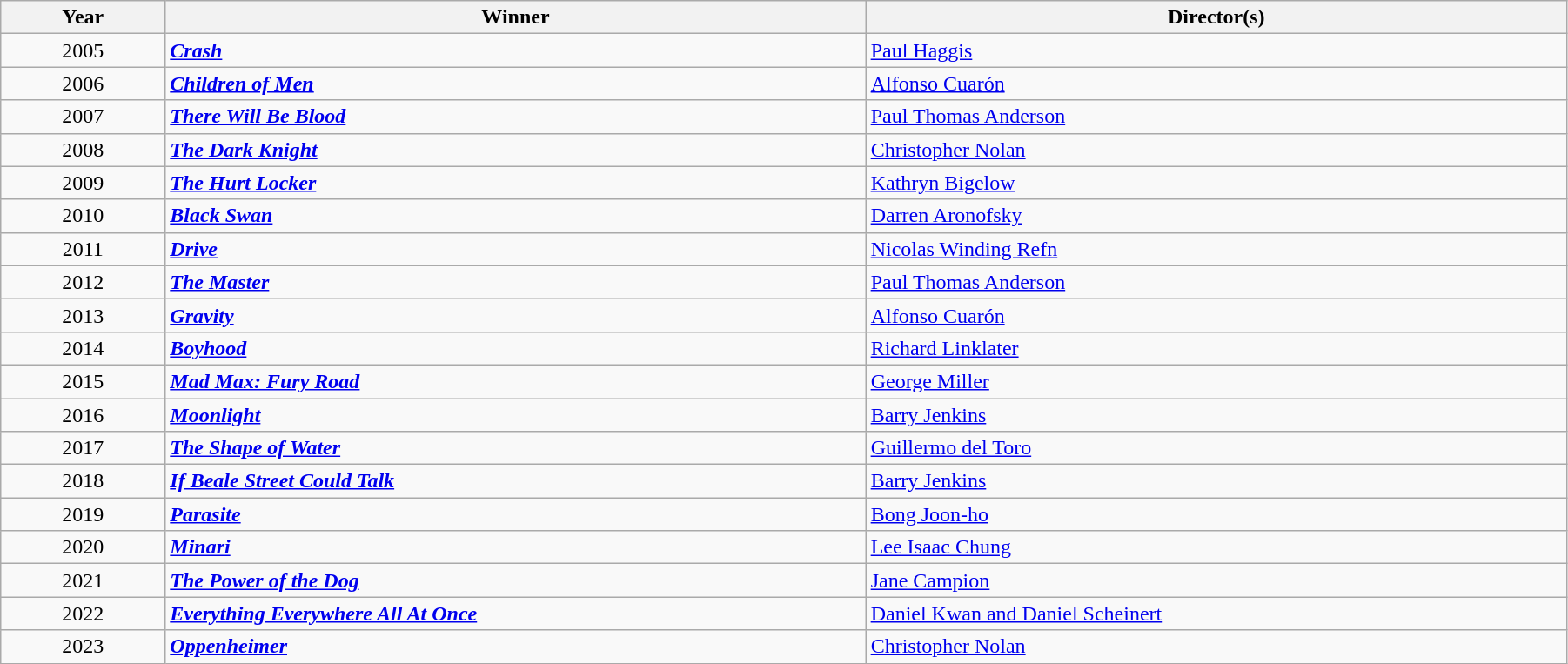<table class="wikitable" width="95%" cellpadding="5">
<tr>
<th width="100"><strong>Year</strong></th>
<th width="450"><strong>Winner</strong></th>
<th width="450"><strong>Director(s)</strong></th>
</tr>
<tr>
<td style="text-align:center;">2005</td>
<td><strong><em><a href='#'>Crash</a></em></strong></td>
<td><a href='#'>Paul Haggis</a></td>
</tr>
<tr>
<td style="text-align:center;">2006</td>
<td><strong><em><a href='#'>Children of Men</a></em></strong></td>
<td><a href='#'>Alfonso Cuarón</a></td>
</tr>
<tr>
<td style="text-align:center;">2007</td>
<td><strong><em><a href='#'>There Will Be Blood</a></em></strong></td>
<td><a href='#'>Paul Thomas Anderson</a></td>
</tr>
<tr>
<td style="text-align:center;">2008</td>
<td><strong><em><a href='#'>The Dark Knight</a></em></strong></td>
<td><a href='#'>Christopher Nolan</a></td>
</tr>
<tr>
<td style="text-align:center;">2009</td>
<td><strong><em><a href='#'>The Hurt Locker</a></em></strong></td>
<td><a href='#'>Kathryn Bigelow</a></td>
</tr>
<tr>
<td style="text-align:center;">2010</td>
<td><strong><em><a href='#'>Black Swan</a></em></strong></td>
<td><a href='#'>Darren Aronofsky</a></td>
</tr>
<tr>
<td style="text-align:center;">2011</td>
<td><strong><em><a href='#'>Drive</a></em></strong></td>
<td><a href='#'>Nicolas Winding Refn</a></td>
</tr>
<tr>
<td style="text-align:center;">2012</td>
<td><strong><em><a href='#'>The Master</a></em></strong></td>
<td><a href='#'>Paul Thomas Anderson</a></td>
</tr>
<tr>
<td style="text-align:center;">2013</td>
<td><strong><em><a href='#'>Gravity</a></em></strong></td>
<td><a href='#'>Alfonso Cuarón</a></td>
</tr>
<tr>
<td style="text-align:center;">2014</td>
<td><strong><em><a href='#'>Boyhood</a></em></strong></td>
<td><a href='#'>Richard Linklater</a></td>
</tr>
<tr>
<td style="text-align:center;">2015</td>
<td><strong><em><a href='#'>Mad Max: Fury Road</a></em></strong></td>
<td><a href='#'>George Miller</a></td>
</tr>
<tr>
<td style="text-align:center;">2016</td>
<td><strong><em><a href='#'>Moonlight</a></em></strong></td>
<td><a href='#'>Barry Jenkins</a></td>
</tr>
<tr>
<td style="text-align:center;">2017</td>
<td><strong><em><a href='#'>The Shape of Water</a></em></strong></td>
<td><a href='#'>Guillermo del Toro</a></td>
</tr>
<tr>
<td style="text-align:center;">2018</td>
<td><strong><em><a href='#'>If Beale Street Could Talk</a></em></strong></td>
<td><a href='#'>Barry Jenkins</a></td>
</tr>
<tr>
<td style="text-align:center;">2019</td>
<td><strong><em><a href='#'>Parasite</a></em></strong></td>
<td><a href='#'>Bong Joon-ho</a></td>
</tr>
<tr>
<td style="text-align:center;">2020</td>
<td><strong><em><a href='#'>Minari</a></em></strong></td>
<td><a href='#'>Lee Isaac Chung</a></td>
</tr>
<tr>
<td style="text-align:center;">2021</td>
<td><em><a href='#'><strong>The Power of the Dog</strong></a></em></td>
<td><a href='#'>Jane Campion</a></td>
</tr>
<tr>
<td style="text-align:center;">2022</td>
<td><strong><em><a href='#'>Everything Everywhere All At Once</a></em></strong> </td>
<td><a href='#'>Daniel Kwan and Daniel Scheinert</a></td>
</tr>
<tr>
<td style="text-align:center;">2023</td>
<td><strong><em><a href='#'>Oppenheimer</a></em></strong> </td>
<td><a href='#'>Christopher Nolan</a></td>
</tr>
</table>
